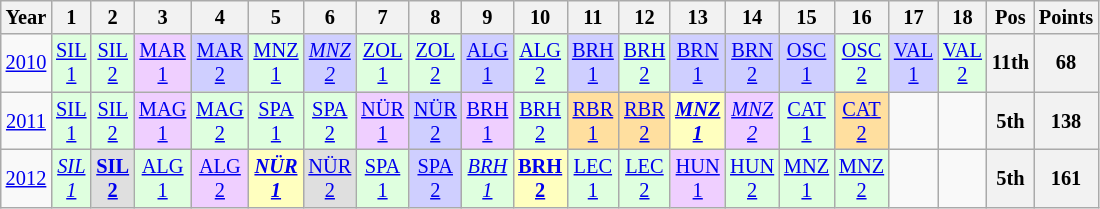<table class="wikitable" style="text-align:center; font-size:85%">
<tr>
<th>Year</th>
<th>1</th>
<th>2</th>
<th>3</th>
<th>4</th>
<th>5</th>
<th>6</th>
<th>7</th>
<th>8</th>
<th>9</th>
<th>10</th>
<th>11</th>
<th>12</th>
<th>13</th>
<th>14</th>
<th>15</th>
<th>16</th>
<th>17</th>
<th>18</th>
<th>Pos</th>
<th>Points</th>
</tr>
<tr>
<td><a href='#'>2010</a></td>
<td style="background:#DFFFDF;"><a href='#'>SIL<br>1</a><br></td>
<td style="background:#DFFFDF;"><a href='#'>SIL<br>2</a><br></td>
<td style="background:#EFCFFF;"><a href='#'>MAR<br>1</a><br></td>
<td style="background:#CFCFFF;"><a href='#'>MAR<br>2</a><br></td>
<td style="background:#DFFFDF;"><a href='#'>MNZ<br>1</a><br></td>
<td style="background:#CFCFFF;"><em><a href='#'>MNZ<br>2</a></em><br></td>
<td style="background:#DFFFDF;"><a href='#'>ZOL<br>1</a><br></td>
<td style="background:#DFFFDF;"><a href='#'>ZOL<br>2</a><br></td>
<td style="background:#CFCFFF;"><a href='#'>ALG<br>1</a><br></td>
<td style="background:#DFFFDF;"><a href='#'>ALG<br>2</a><br></td>
<td style="background:#CFCFFF;"><a href='#'>BRH<br>1</a><br></td>
<td style="background:#DFFFDF;"><a href='#'>BRH<br>2</a><br></td>
<td style="background:#CFCFFF;"><a href='#'>BRN<br>1</a><br></td>
<td style="background:#CFCFFF;"><a href='#'>BRN<br>2</a><br></td>
<td style="background:#CFCFFF;"><a href='#'>OSC<br>1</a><br></td>
<td style="background:#DFFFDF;"><a href='#'>OSC<br>2</a><br></td>
<td style="background:#CFCFFF;"><a href='#'>VAL<br>1</a><br></td>
<td style="background:#DFFFDF;"><a href='#'>VAL<br>2</a><br></td>
<th>11th</th>
<th>68</th>
</tr>
<tr>
<td><a href='#'>2011</a></td>
<td style="background:#DFFFDF;"><a href='#'>SIL<br>1</a><br></td>
<td style="background:#DFFFDF;"><a href='#'>SIL<br>2</a><br></td>
<td style="background:#EFCFFF;"><a href='#'>MAG<br>1</a><br></td>
<td style="background:#DFFFDF;"><a href='#'>MAG<br>2</a><br></td>
<td style="background:#DFFFDF;"><a href='#'>SPA<br>1</a><br></td>
<td style="background:#DFFFDF;"><a href='#'>SPA<br>2</a><br></td>
<td style="background:#EFCFFF;"><a href='#'>NÜR<br>1</a><br></td>
<td style="background:#CFCFFF;"><a href='#'>NÜR<br>2</a><br></td>
<td style="background:#EFCFFF;"><a href='#'>BRH<br>1</a><br></td>
<td style="background:#DFFFDF;"><a href='#'>BRH<br>2</a><br></td>
<td style="background:#ffdf9f;"><a href='#'>RBR<br>1</a><br></td>
<td style="background:#ffdf9f;"><a href='#'>RBR<br>2</a><br></td>
<td style="background:#ffffbf;"><strong><em><a href='#'>MNZ<br>1</a></em></strong><br></td>
<td style="background:#EFCFFF;"><em><a href='#'>MNZ<br>2</a></em><br></td>
<td style="background:#DFFFDF;"><a href='#'>CAT<br>1</a><br></td>
<td style="background:#ffdf9f;"><a href='#'>CAT<br>2</a><br></td>
<td></td>
<td></td>
<th>5th</th>
<th>138</th>
</tr>
<tr>
<td><a href='#'>2012</a></td>
<td style="background:#DFFFDF;"><em><a href='#'>SIL<br>1</a></em><br></td>
<td style="background:#DFDFDF;"><strong><a href='#'>SIL<br>2</a></strong><br></td>
<td style="background:#DFFFDF;"><a href='#'>ALG<br>1</a><br></td>
<td style="background:#EFCFFF;"><a href='#'>ALG<br>2</a><br></td>
<td style="background:#ffffbf;"><strong><em><a href='#'>NÜR<br>1</a></em></strong><br></td>
<td style="background:#DFDFDF;"><a href='#'>NÜR<br>2</a><br></td>
<td style="background:#DFFFDF;"><a href='#'>SPA<br>1</a><br></td>
<td style="background:#CFCFFF;"><a href='#'>SPA<br>2</a><br></td>
<td style="background:#DFFFDF;"><em><a href='#'>BRH<br>1</a></em><br></td>
<td style="background:#ffffbf;"><strong><a href='#'>BRH<br>2</a></strong><br></td>
<td style="background:#DFFFDF;"><a href='#'>LEC<br>1</a><br></td>
<td style="background:#DFFFDF;"><a href='#'>LEC<br>2</a><br></td>
<td style="background:#EFCFFF;"><a href='#'>HUN<br>1</a><br></td>
<td style="background:#DFFFDF;"><a href='#'>HUN<br>2</a><br></td>
<td style="background:#DFFFDF;"><a href='#'>MNZ<br>1</a><br></td>
<td style="background:#DFFFDF;"><a href='#'>MNZ<br>2</a><br></td>
<td></td>
<td></td>
<th>5th</th>
<th>161</th>
</tr>
</table>
